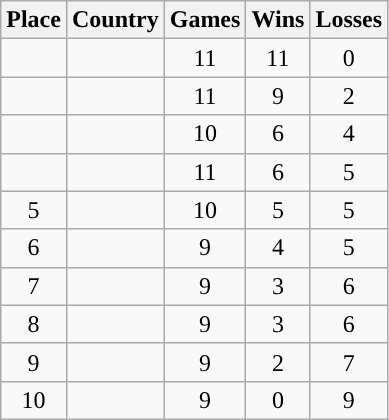<table class="wikitable" style="text-align:center;">
<tr>
<th>Place</th>
<th>Country</th>
<th>Games</th>
<th>Wins</th>
<th>Losses</th>
</tr>
<tr>
<td></td>
<td align=left></td>
<td>11</td>
<td>11</td>
<td>0</td>
</tr>
<tr>
<td></td>
<td align=left></td>
<td>11</td>
<td>9</td>
<td>2</td>
</tr>
<tr>
<td></td>
<td align=left></td>
<td>10</td>
<td>6</td>
<td>4</td>
</tr>
<tr>
<td></td>
<td align=left></td>
<td>11</td>
<td>6</td>
<td>5</td>
</tr>
<tr>
<td>5</td>
<td align=left></td>
<td>10</td>
<td>5</td>
<td>5</td>
</tr>
<tr>
<td>6</td>
<td align=left></td>
<td>9</td>
<td>4</td>
<td>5</td>
</tr>
<tr>
<td>7</td>
<td align=left></td>
<td>9</td>
<td>3</td>
<td>6</td>
</tr>
<tr>
<td>8</td>
<td align=left></td>
<td>9</td>
<td>3</td>
<td>6</td>
</tr>
<tr>
<td>9</td>
<td align=left></td>
<td>9</td>
<td>2</td>
<td>7</td>
</tr>
<tr>
<td>10</td>
<td align=left></td>
<td>9</td>
<td>0</td>
<td>9</td>
</tr>
</table>
